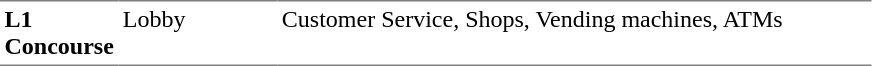<table table border=0 cellspacing=0 cellpadding=3>
<tr>
<td style="border-bottom:solid 1px gray; border-top:solid 1px gray;" valign=top width=50><strong>L1<br>Concourse</strong></td>
<td style="border-bottom:solid 1px gray; border-top:solid 1px gray;" valign=top width=100>Lobby</td>
<td style="border-bottom:solid 1px gray; border-top:solid 1px gray;" valign=top width=390>Customer Service, Shops, Vending machines, ATMs</td>
</tr>
</table>
